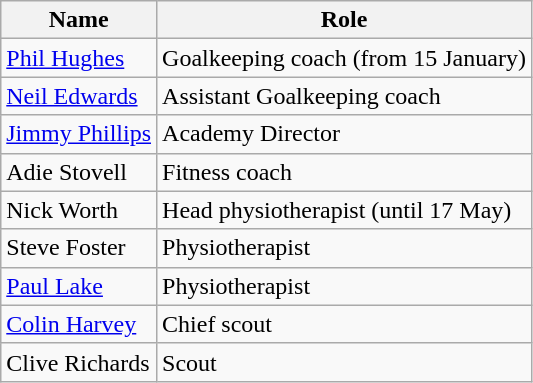<table class="wikitable">
<tr>
<th>Name</th>
<th>Role</th>
</tr>
<tr>
<td> <a href='#'>Phil Hughes</a></td>
<td>Goalkeeping coach (from 15 January)</td>
</tr>
<tr>
<td> <a href='#'>Neil Edwards</a></td>
<td>Assistant Goalkeeping coach</td>
</tr>
<tr>
<td> <a href='#'>Jimmy Phillips</a></td>
<td>Academy Director</td>
</tr>
<tr>
<td> Adie Stovell</td>
<td>Fitness coach</td>
</tr>
<tr>
<td> Nick Worth</td>
<td>Head physiotherapist (until 17 May)</td>
</tr>
<tr>
<td> Steve Foster</td>
<td>Physiotherapist</td>
</tr>
<tr>
<td> <a href='#'>Paul Lake</a></td>
<td>Physiotherapist</td>
</tr>
<tr>
<td> <a href='#'>Colin Harvey</a></td>
<td>Chief scout</td>
</tr>
<tr>
<td> Clive Richards</td>
<td>Scout</td>
</tr>
</table>
